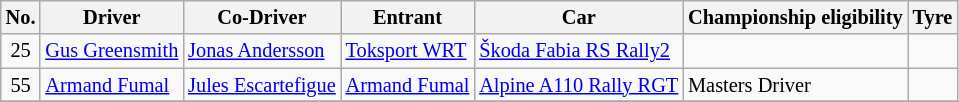<table class="wikitable" style="font-size: 85%;">
<tr>
<th>No.</th>
<th>Driver</th>
<th>Co-Driver</th>
<th>Entrant</th>
<th>Car</th>
<th>Championship eligibility</th>
<th>Tyre</th>
</tr>
<tr>
<td align="center">25</td>
<td> <a href='#'>Gus Greensmith</a></td>
<td> <a href='#'>Jonas Andersson</a></td>
<td> <a href='#'>Toksport WRT</a></td>
<td><a href='#'>Škoda Fabia RS Rally2</a></td>
<td></td>
<td align="center"></td>
</tr>
<tr>
<td align="center">55</td>
<td> <a href='#'>Armand Fumal</a></td>
<td> <a href='#'>Jules Escartefigue</a></td>
<td> <a href='#'>Armand Fumal</a></td>
<td><a href='#'>Alpine A110 Rally RGT</a></td>
<td>Masters Driver</td>
<td align="center"></td>
</tr>
<tr>
</tr>
</table>
